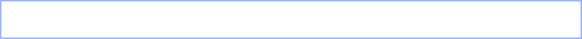<table style="margin-left: 1em;; margin-bottom: 0.5em; width: 388px; border: #99B3FF solid 1px; background-color: #FFFFFF; color: #000000; float: right; ">
<tr>
<td><br></td>
</tr>
</table>
